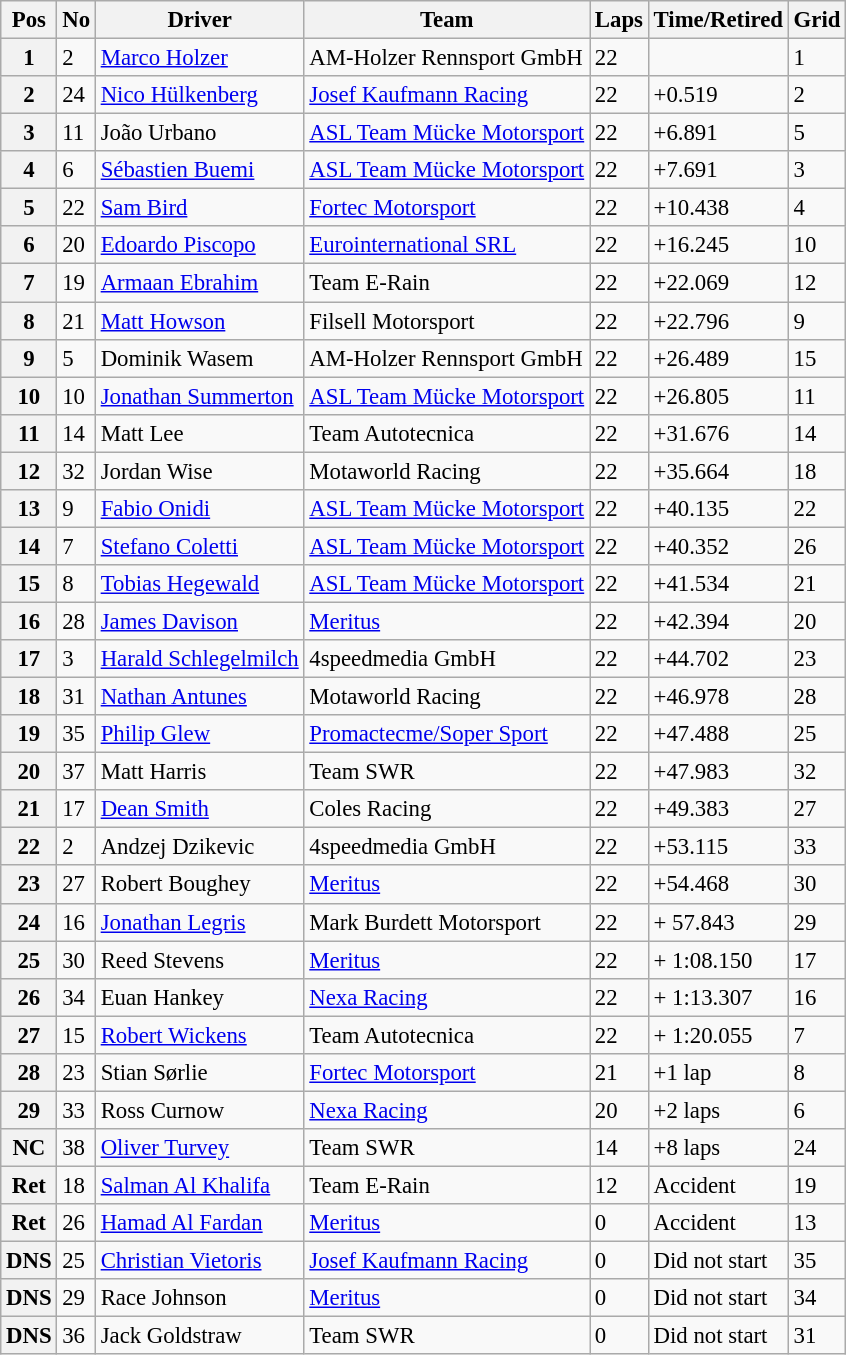<table class="wikitable" style="font-size: 95%;">
<tr>
<th>Pos</th>
<th>No</th>
<th>Driver</th>
<th>Team</th>
<th>Laps</th>
<th>Time/Retired</th>
<th>Grid</th>
</tr>
<tr>
<th>1</th>
<td>2</td>
<td> <a href='#'>Marco Holzer</a></td>
<td>AM-Holzer Rennsport GmbH</td>
<td>22</td>
<td></td>
<td>1</td>
</tr>
<tr>
<th>2</th>
<td>24</td>
<td> <a href='#'>Nico Hülkenberg</a></td>
<td><a href='#'>Josef Kaufmann Racing</a></td>
<td>22</td>
<td>+0.519</td>
<td>2</td>
</tr>
<tr>
<th>3</th>
<td>11</td>
<td> João Urbano</td>
<td><a href='#'>ASL Team Mücke Motorsport</a></td>
<td>22</td>
<td>+6.891</td>
<td>5</td>
</tr>
<tr>
<th>4</th>
<td>6</td>
<td> <a href='#'>Sébastien Buemi</a></td>
<td><a href='#'>ASL Team Mücke Motorsport</a></td>
<td>22</td>
<td>+7.691</td>
<td>3</td>
</tr>
<tr>
<th>5</th>
<td>22</td>
<td> <a href='#'>Sam Bird</a></td>
<td><a href='#'>Fortec Motorsport</a></td>
<td>22</td>
<td>+10.438</td>
<td>4</td>
</tr>
<tr>
<th>6</th>
<td>20</td>
<td> <a href='#'>Edoardo Piscopo</a></td>
<td><a href='#'>Eurointernational SRL</a></td>
<td>22</td>
<td>+16.245</td>
<td>10</td>
</tr>
<tr>
<th>7</th>
<td>19</td>
<td> <a href='#'>Armaan Ebrahim</a></td>
<td>Team E-Rain</td>
<td>22</td>
<td>+22.069</td>
<td>12</td>
</tr>
<tr>
<th>8</th>
<td>21</td>
<td> <a href='#'>Matt Howson</a></td>
<td>Filsell Motorsport</td>
<td>22</td>
<td>+22.796</td>
<td>9</td>
</tr>
<tr>
<th>9</th>
<td>5</td>
<td> Dominik Wasem</td>
<td>AM-Holzer Rennsport GmbH</td>
<td>22</td>
<td>+26.489</td>
<td>15</td>
</tr>
<tr>
<th>10</th>
<td>10</td>
<td> <a href='#'>Jonathan Summerton</a></td>
<td><a href='#'>ASL Team Mücke Motorsport</a></td>
<td>22</td>
<td>+26.805</td>
<td>11</td>
</tr>
<tr>
<th>11</th>
<td>14</td>
<td> Matt Lee</td>
<td>Team Autotecnica</td>
<td>22</td>
<td>+31.676</td>
<td>14</td>
</tr>
<tr>
<th>12</th>
<td>32</td>
<td> Jordan Wise</td>
<td>Motaworld Racing</td>
<td>22</td>
<td>+35.664</td>
<td>18</td>
</tr>
<tr>
<th>13</th>
<td>9</td>
<td> <a href='#'>Fabio Onidi</a></td>
<td><a href='#'>ASL Team Mücke Motorsport</a></td>
<td>22</td>
<td>+40.135</td>
<td>22</td>
</tr>
<tr>
<th>14</th>
<td>7</td>
<td> <a href='#'>Stefano Coletti</a></td>
<td><a href='#'>ASL Team Mücke Motorsport</a></td>
<td>22</td>
<td>+40.352</td>
<td>26</td>
</tr>
<tr>
<th>15</th>
<td>8</td>
<td> <a href='#'>Tobias Hegewald</a></td>
<td><a href='#'>ASL Team Mücke Motorsport</a></td>
<td>22</td>
<td>+41.534</td>
<td>21</td>
</tr>
<tr>
<th>16</th>
<td>28</td>
<td> <a href='#'>James Davison</a></td>
<td><a href='#'>Meritus</a></td>
<td>22</td>
<td>+42.394</td>
<td>20</td>
</tr>
<tr>
<th>17</th>
<td>3</td>
<td> <a href='#'>Harald Schlegelmilch</a></td>
<td>4speedmedia GmbH</td>
<td>22</td>
<td>+44.702</td>
<td>23</td>
</tr>
<tr>
<th>18</th>
<td>31</td>
<td> <a href='#'>Nathan Antunes</a></td>
<td>Motaworld Racing</td>
<td>22</td>
<td>+46.978</td>
<td>28</td>
</tr>
<tr>
<th>19</th>
<td>35</td>
<td> <a href='#'>Philip Glew</a></td>
<td><a href='#'>Promactecme/Soper Sport</a></td>
<td>22</td>
<td>+47.488</td>
<td>25</td>
</tr>
<tr>
<th>20</th>
<td>37</td>
<td> Matt Harris</td>
<td>Team SWR</td>
<td>22</td>
<td>+47.983</td>
<td>32</td>
</tr>
<tr>
<th>21</th>
<td>17</td>
<td> <a href='#'>Dean Smith</a></td>
<td>Coles Racing</td>
<td>22</td>
<td>+49.383</td>
<td>27</td>
</tr>
<tr>
<th>22</th>
<td>2</td>
<td> Andzej Dzikevic</td>
<td>4speedmedia GmbH</td>
<td>22</td>
<td>+53.115</td>
<td>33</td>
</tr>
<tr>
<th>23</th>
<td>27</td>
<td> Robert Boughey</td>
<td><a href='#'>Meritus</a></td>
<td>22</td>
<td>+54.468</td>
<td>30</td>
</tr>
<tr>
<th>24</th>
<td>16</td>
<td> <a href='#'>Jonathan Legris</a></td>
<td>Mark Burdett Motorsport</td>
<td>22</td>
<td>+ 57.843</td>
<td>29</td>
</tr>
<tr>
<th>25</th>
<td>30</td>
<td> Reed Stevens</td>
<td><a href='#'>Meritus</a></td>
<td>22</td>
<td>+ 1:08.150</td>
<td>17</td>
</tr>
<tr>
<th>26</th>
<td>34</td>
<td> Euan Hankey</td>
<td><a href='#'>Nexa Racing</a></td>
<td>22</td>
<td>+ 1:13.307</td>
<td>16</td>
</tr>
<tr>
<th>27</th>
<td>15</td>
<td> <a href='#'>Robert Wickens</a></td>
<td>Team Autotecnica</td>
<td>22</td>
<td>+ 1:20.055</td>
<td>7</td>
</tr>
<tr>
<th>28</th>
<td>23</td>
<td> Stian Sørlie</td>
<td><a href='#'>Fortec Motorsport</a></td>
<td>21</td>
<td>+1 lap</td>
<td>8</td>
</tr>
<tr>
<th>29</th>
<td>33</td>
<td> Ross Curnow</td>
<td><a href='#'>Nexa Racing</a></td>
<td>20</td>
<td>+2 laps</td>
<td>6</td>
</tr>
<tr>
<th>NC</th>
<td>38</td>
<td> <a href='#'>Oliver Turvey</a></td>
<td>Team SWR</td>
<td>14</td>
<td>+8 laps</td>
<td>24</td>
</tr>
<tr>
<th>Ret</th>
<td>18</td>
<td> <a href='#'>Salman Al Khalifa</a></td>
<td>Team E-Rain</td>
<td>12</td>
<td>Accident</td>
<td>19</td>
</tr>
<tr>
<th>Ret</th>
<td>26</td>
<td> <a href='#'>Hamad Al Fardan</a></td>
<td><a href='#'>Meritus</a></td>
<td>0</td>
<td>Accident</td>
<td>13</td>
</tr>
<tr>
<th>DNS</th>
<td>25</td>
<td> <a href='#'>Christian Vietoris</a></td>
<td><a href='#'>Josef Kaufmann Racing</a></td>
<td>0</td>
<td>Did not start</td>
<td>35</td>
</tr>
<tr>
<th>DNS</th>
<td>29</td>
<td> Race Johnson</td>
<td><a href='#'>Meritus</a></td>
<td>0</td>
<td>Did not start</td>
<td>34</td>
</tr>
<tr>
<th>DNS</th>
<td>36</td>
<td> Jack Goldstraw</td>
<td>Team SWR</td>
<td>0</td>
<td>Did not start</td>
<td>31</td>
</tr>
</table>
